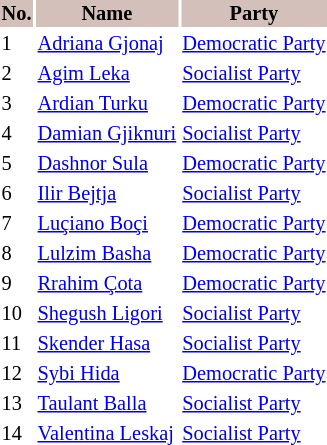<table class="toccolours" style="margin-bottom: 1em; font-size: 85%;">
<tr style="background:#d4c0ba;">
<th>No.</th>
<th>Name</th>
<th>Party</th>
</tr>
<tr>
<td>1</td>
<td><a href='#'>Adriana Gjonaj</a></td>
<td><a href='#'>Democratic Party</a></td>
</tr>
<tr>
<td>2</td>
<td><a href='#'>Agim Leka</a></td>
<td><a href='#'>Socialist Party</a></td>
</tr>
<tr>
<td>3</td>
<td><a href='#'>Ardian Turku</a></td>
<td><a href='#'>Democratic Party</a></td>
</tr>
<tr>
<td>4</td>
<td><a href='#'>Damian Gjiknuri</a></td>
<td><a href='#'>Socialist Party</a></td>
</tr>
<tr>
<td>5</td>
<td><a href='#'>Dashnor Sula</a></td>
<td><a href='#'>Democratic Party</a></td>
</tr>
<tr>
<td>6</td>
<td><a href='#'>Ilir Bejtja</a></td>
<td><a href='#'>Socialist Party</a></td>
</tr>
<tr>
<td>7</td>
<td><a href='#'>Luçiano Boçi</a></td>
<td><a href='#'>Democratic Party</a></td>
</tr>
<tr>
<td>8</td>
<td><a href='#'>Lulzim Basha</a></td>
<td><a href='#'>Democratic Party</a></td>
</tr>
<tr>
<td>9</td>
<td><a href='#'>Rrahim Çota</a></td>
<td><a href='#'>Democratic Party</a></td>
</tr>
<tr>
<td>10</td>
<td><a href='#'>Shegush Ligori</a></td>
<td><a href='#'>Socialist Party</a></td>
</tr>
<tr>
<td>11</td>
<td><a href='#'>Skender Hasa</a></td>
<td><a href='#'>Socialist Party</a></td>
</tr>
<tr>
<td>12</td>
<td><a href='#'>Sybi Hida</a></td>
<td><a href='#'>Democratic Party</a></td>
</tr>
<tr>
<td>13</td>
<td><a href='#'>Taulant Balla</a></td>
<td><a href='#'>Socialist Party</a></td>
</tr>
<tr>
<td>14</td>
<td><a href='#'>Valentina Leskaj</a></td>
<td><a href='#'>Socialist Party</a></td>
</tr>
</table>
